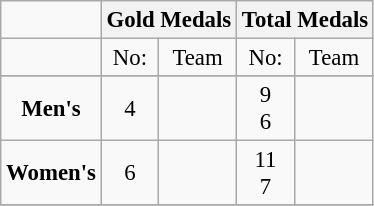<table class="wikitable" style="text-align: center; font-size:95%;">
<tr>
<td></td>
<th colspan=2>Gold Medals</th>
<th colspan=2>Total Medals</th>
</tr>
<tr>
<td></td>
<td>No:</td>
<td>Team</td>
<td>No:</td>
<td>Team</td>
</tr>
<tr>
</tr>
<tr>
<td><strong>Men's</strong></td>
<td>4</td>
<td align="left"></td>
<td>9 <br> 6</td>
<td align="left"> <br> </td>
</tr>
<tr>
<td><strong>Women's</strong></td>
<td>6</td>
<td align="left"></td>
<td>11 <br> 7</td>
<td align="left"> <br> </td>
</tr>
<tr>
</tr>
</table>
